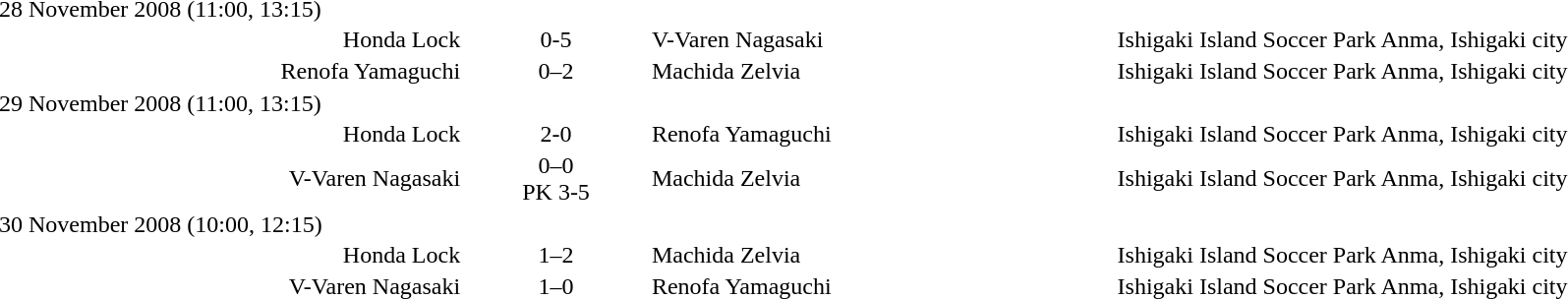<table style="width:100%;" cellspacing="1">
<tr>
<th width=25%></th>
<th width=10%></th>
<th width=25%></th>
</tr>
<tr>
<td>28 November 2008 (11:00, 13:15)</td>
</tr>
<tr>
<td align=right>Honda Lock</td>
<td align=center>0-5</td>
<td>V-Varen Nagasaki</td>
<td>Ishigaki Island Soccer Park Anma, Ishigaki city</td>
</tr>
<tr>
<td align=right>Renofa Yamaguchi</td>
<td align=center>0–2</td>
<td>Machida Zelvia</td>
<td>Ishigaki Island Soccer Park Anma, Ishigaki city</td>
</tr>
<tr>
</tr>
<tr>
<td>29 November 2008 (11:00, 13:15)</td>
</tr>
<tr>
<td align=right>Honda Lock</td>
<td align=center>2-0</td>
<td>Renofa Yamaguchi</td>
<td>Ishigaki Island Soccer Park Anma, Ishigaki city</td>
</tr>
<tr>
<td align=right>V-Varen Nagasaki</td>
<td align=center>0–0<br>PK 3-5</td>
<td>Machida Zelvia</td>
<td>Ishigaki Island Soccer Park Anma, Ishigaki city</td>
</tr>
<tr>
</tr>
<tr>
<td>30 November 2008 (10:00, 12:15)</td>
</tr>
<tr>
<td align=right>Honda Lock</td>
<td align=center>1–2</td>
<td>Machida Zelvia</td>
<td>Ishigaki Island Soccer Park Anma, Ishigaki city</td>
</tr>
<tr>
<td align=right>V-Varen Nagasaki</td>
<td align=center>1–0</td>
<td>Renofa Yamaguchi</td>
<td>Ishigaki Island Soccer Park Anma, Ishigaki city</td>
</tr>
</table>
